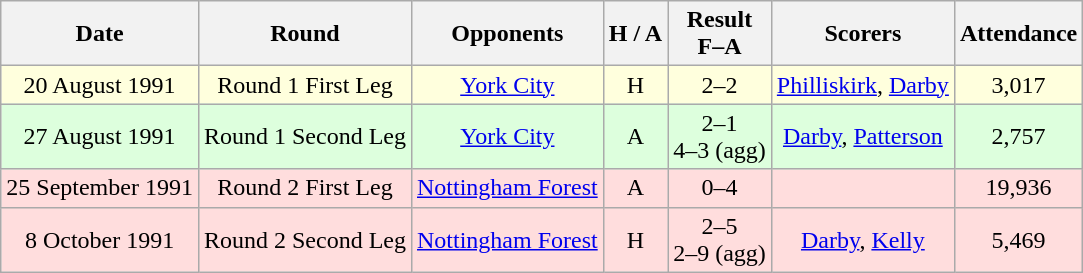<table class="wikitable" style="text-align:center">
<tr>
<th>Date</th>
<th>Round</th>
<th>Opponents</th>
<th>H / A</th>
<th>Result<br>F–A</th>
<th>Scorers</th>
<th>Attendance</th>
</tr>
<tr bgcolor="#ffffdd">
<td>20 August 1991</td>
<td>Round 1 First Leg</td>
<td><a href='#'>York City</a></td>
<td>H</td>
<td>2–2</td>
<td><a href='#'>Philliskirk</a>, <a href='#'>Darby</a></td>
<td>3,017</td>
</tr>
<tr bgcolor="#ddffdd">
<td>27 August 1991</td>
<td>Round 1 Second Leg</td>
<td><a href='#'>York City</a></td>
<td>A</td>
<td>2–1<br>4–3 (agg)</td>
<td><a href='#'>Darby</a>, <a href='#'>Patterson</a></td>
<td>2,757</td>
</tr>
<tr bgcolor="#ffdddd">
<td>25 September 1991</td>
<td>Round 2 First Leg</td>
<td><a href='#'>Nottingham Forest</a></td>
<td>A</td>
<td>0–4</td>
<td></td>
<td>19,936</td>
</tr>
<tr bgcolor="#ffdddd">
<td>8 October 1991</td>
<td>Round 2 Second Leg</td>
<td><a href='#'>Nottingham Forest</a></td>
<td>H</td>
<td>2–5<br>2–9 (agg)</td>
<td><a href='#'>Darby</a>, <a href='#'>Kelly</a></td>
<td>5,469</td>
</tr>
</table>
